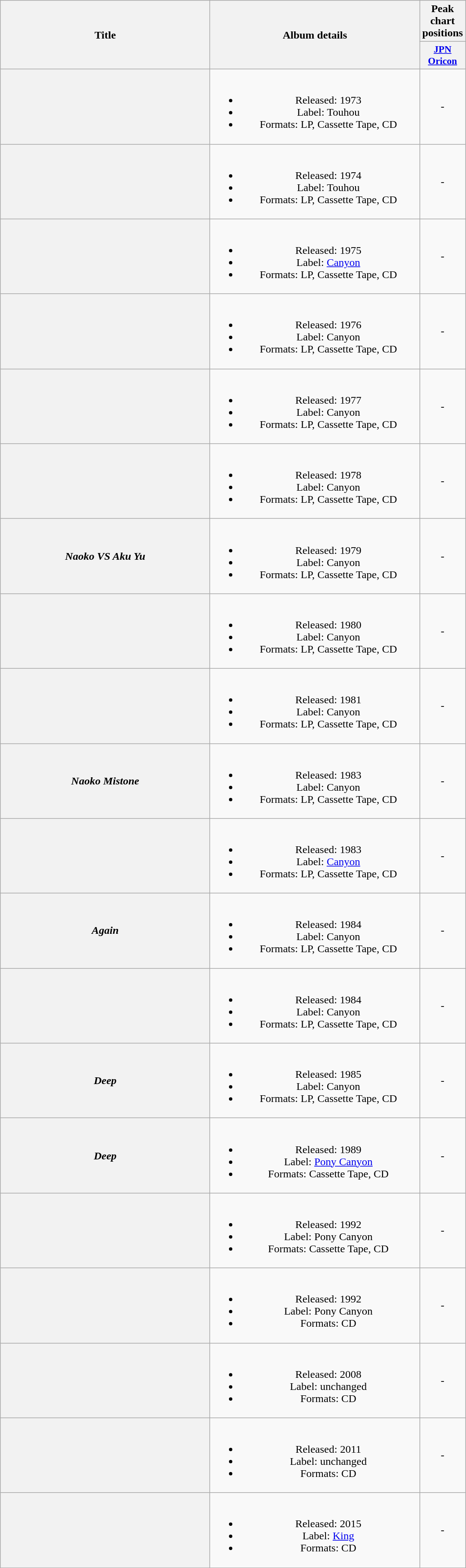<table class="wikitable plainrowheaders" style="text-align:center;">
<tr>
<th scope="col" rowspan="2" style="width:19em;">Title</th>
<th scope="col" rowspan="2" style="width:19em;">Album details</th>
<th scope="col">Peak chart positions</th>
</tr>
<tr>
<th scope="col" style="width:2.9em;font-size:90%;"><a href='#'>JPN<br>Oricon</a><br></th>
</tr>
<tr>
<th scope="row"></th>
<td><br><ul><li>Released: 1973</li><li>Label: Touhou</li><li>Formats: LP, Cassette Tape, CD</li></ul></td>
<td>-</td>
</tr>
<tr>
<th scope="row"></th>
<td><br><ul><li>Released: 1974</li><li>Label: Touhou</li><li>Formats: LP, Cassette Tape, CD</li></ul></td>
<td>-</td>
</tr>
<tr>
<th scope="row"></th>
<td><br><ul><li>Released: 1975</li><li>Label: <a href='#'>Canyon</a></li><li>Formats: LP, Cassette Tape, CD</li></ul></td>
<td>-</td>
</tr>
<tr>
<th scope="row"></th>
<td><br><ul><li>Released: 1976</li><li>Label: Canyon</li><li>Formats: LP, Cassette Tape, CD</li></ul></td>
<td>-</td>
</tr>
<tr>
<th scope="row"></th>
<td><br><ul><li>Released: 1977</li><li>Label: Canyon</li><li>Formats: LP, Cassette Tape, CD</li></ul></td>
<td>-</td>
</tr>
<tr>
<th scope="row"></th>
<td><br><ul><li>Released: 1978</li><li>Label: Canyon</li><li>Formats: LP, Cassette Tape, CD</li></ul></td>
<td>-</td>
</tr>
<tr>
<th scope="row"><em>Naoko VS Aku Yu</em></th>
<td><br><ul><li>Released: 1979</li><li>Label: Canyon</li><li>Formats: LP, Cassette Tape, CD</li></ul></td>
<td>-</td>
</tr>
<tr>
<th scope="row"></th>
<td><br><ul><li>Released: 1980</li><li>Label: Canyon</li><li>Formats: LP, Cassette Tape, CD</li></ul></td>
<td>-</td>
</tr>
<tr>
<th scope="row"></th>
<td><br><ul><li>Released: 1981</li><li>Label: Canyon</li><li>Formats: LP, Cassette Tape, CD</li></ul></td>
<td>-</td>
</tr>
<tr>
<th scope="row"><em>Naoko Mistone</em></th>
<td><br><ul><li>Released: 1983</li><li>Label: Canyon</li><li>Formats: LP, Cassette Tape, CD</li></ul></td>
<td>-</td>
</tr>
<tr>
<th scope="row"></th>
<td><br><ul><li>Released: 1983</li><li>Label: <a href='#'>Canyon</a></li><li>Formats: LP, Cassette Tape, CD</li></ul></td>
<td>-</td>
</tr>
<tr>
<th scope="row"><em>Again</em></th>
<td><br><ul><li>Released: 1984</li><li>Label: Canyon</li><li>Formats: LP, Cassette Tape, CD</li></ul></td>
<td>-</td>
</tr>
<tr>
<th scope="row"></th>
<td><br><ul><li>Released: 1984</li><li>Label: Canyon</li><li>Formats: LP, Cassette Tape, CD</li></ul></td>
<td>-</td>
</tr>
<tr>
<th scope="row"><em>Deep</em></th>
<td><br><ul><li>Released: 1985</li><li>Label: Canyon</li><li>Formats: LP, Cassette Tape, CD</li></ul></td>
<td>-</td>
</tr>
<tr>
<th scope="row"><em>Deep</em></th>
<td><br><ul><li>Released: 1989</li><li>Label: <a href='#'>Pony Canyon</a></li><li>Formats: Cassette Tape, CD</li></ul></td>
<td>-</td>
</tr>
<tr>
<th scope="row"></th>
<td><br><ul><li>Released: 1992</li><li>Label: Pony Canyon</li><li>Formats: Cassette Tape, CD</li></ul></td>
<td>-</td>
</tr>
<tr>
<th scope="row"></th>
<td><br><ul><li>Released: 1992</li><li>Label: Pony Canyon</li><li>Formats: CD</li></ul></td>
<td>-</td>
</tr>
<tr>
<th scope="row"></th>
<td><br><ul><li>Released: 2008</li><li>Label: unchanged</li><li>Formats: CD</li></ul></td>
<td>-</td>
</tr>
<tr>
<th scope="row"></th>
<td><br><ul><li>Released: 2011</li><li>Label: unchanged</li><li>Formats: CD</li></ul></td>
<td>-</td>
</tr>
<tr>
<th scope="row"></th>
<td><br><ul><li>Released: 2015</li><li>Label: <a href='#'>King</a></li><li>Formats: CD</li></ul></td>
<td>-</td>
</tr>
<tr>
</tr>
</table>
